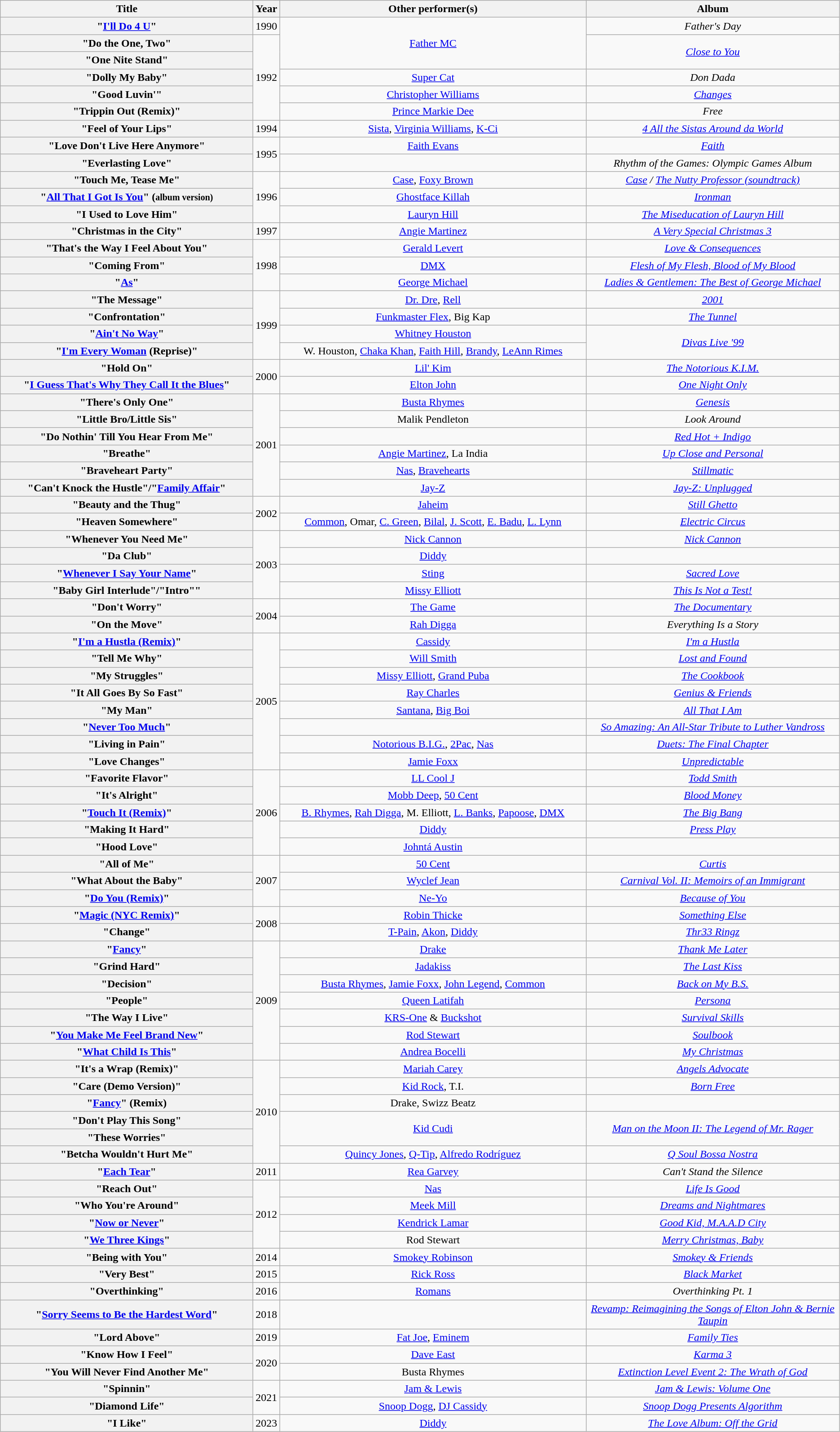<table class="wikitable plainrowheaders" style="text-align:center;">
<tr>
<th scope="col" style="width:23em;">Title</th>
<th scope="col">Year</th>
<th scope="col" style="width:28em;">Other performer(s)</th>
<th scope="col" style="width:23em;">Album</th>
</tr>
<tr>
<th scope="row">"<a href='#'>I'll Do 4 U</a>"</th>
<td>1990</td>
<td rowspan="3"><a href='#'>Father MC</a></td>
<td><em>Father's Day</em></td>
</tr>
<tr>
<th scope="row">"Do the One, Two"</th>
<td rowspan="5">1992</td>
<td rowspan="2"><em><a href='#'>Close to You</a></em></td>
</tr>
<tr>
<th scope="row">"One Nite Stand"</th>
</tr>
<tr>
<th scope="row">"Dolly My Baby"</th>
<td><a href='#'>Super Cat</a></td>
<td><em>Don Dada</em></td>
</tr>
<tr>
<th scope="row">"Good Luvin'"</th>
<td><a href='#'>Christopher Williams</a></td>
<td><em><a href='#'>Changes</a></em></td>
</tr>
<tr>
<th scope="row">"Trippin Out (Remix)"</th>
<td><a href='#'>Prince Markie Dee</a></td>
<td><em>Free</em></td>
</tr>
<tr>
<th scope="row">"Feel of Your Lips"</th>
<td>1994</td>
<td><a href='#'>Sista</a>, <a href='#'>Virginia Williams</a>, <a href='#'>K-Ci</a></td>
<td><em><a href='#'>4 All the Sistas Around da World</a></em></td>
</tr>
<tr>
<th scope="row">"Love Don't Live Here Anymore"</th>
<td rowspan="2">1995</td>
<td><a href='#'>Faith Evans</a></td>
<td><em><a href='#'>Faith</a></em></td>
</tr>
<tr>
<th scope="row">"Everlasting Love"</th>
<td></td>
<td><em>Rhythm of the Games: Olympic Games Album</em></td>
</tr>
<tr>
<th scope="row">"Touch Me, Tease Me"</th>
<td rowspan="3">1996</td>
<td><a href='#'>Case</a>, <a href='#'>Foxy Brown</a></td>
<td><em><a href='#'>Case</a> / <a href='#'>The Nutty Professor (soundtrack)</a></em></td>
</tr>
<tr>
<th scope="row">"<a href='#'>All That I Got Is You</a>" (<small>album version)</small></th>
<td><a href='#'>Ghostface Killah</a></td>
<td><em><a href='#'>Ironman</a></em></td>
</tr>
<tr>
<th scope="row">"I Used to Love Him"</th>
<td><a href='#'>Lauryn Hill</a></td>
<td><em><a href='#'>The Miseducation of Lauryn Hill</a></em></td>
</tr>
<tr>
<th scope="row">"Christmas in the City"</th>
<td>1997</td>
<td><a href='#'>Angie Martinez</a></td>
<td><em><a href='#'>A Very Special Christmas 3</a></em></td>
</tr>
<tr>
<th scope="row">"That's the Way I Feel About You"</th>
<td rowspan="3">1998</td>
<td><a href='#'>Gerald Levert</a></td>
<td><em><a href='#'>Love & Consequences</a></em></td>
</tr>
<tr>
<th scope="row">"Coming From"</th>
<td><a href='#'>DMX</a></td>
<td><em><a href='#'>Flesh of My Flesh, Blood of My Blood</a></em></td>
</tr>
<tr>
<th scope="row">"<a href='#'>As</a>"</th>
<td><a href='#'>George Michael</a></td>
<td><em><a href='#'>Ladies & Gentlemen: The Best of George Michael</a></em></td>
</tr>
<tr>
<th scope="row">"The Message"</th>
<td rowspan="4">1999</td>
<td><a href='#'>Dr. Dre</a>, <a href='#'>Rell</a></td>
<td><em><a href='#'>2001</a></em></td>
</tr>
<tr>
<th scope="row">"Confrontation"</th>
<td><a href='#'>Funkmaster Flex</a>, Big Kap</td>
<td><em><a href='#'>The Tunnel</a></em></td>
</tr>
<tr>
<th scope="row">"<a href='#'>Ain't No Way</a>"</th>
<td><a href='#'>Whitney Houston</a></td>
<td rowspan="2"><em><a href='#'>Divas Live '99</a></em></td>
</tr>
<tr>
<th scope="row">"<a href='#'>I'm Every Woman</a> (Reprise)"</th>
<td>W. Houston, <a href='#'>Chaka Khan</a>, <a href='#'>Faith Hill</a>, <a href='#'>Brandy</a>, <a href='#'>LeAnn Rimes</a></td>
</tr>
<tr>
<th scope="row">"Hold On"</th>
<td rowspan="2">2000</td>
<td><a href='#'>Lil' Kim</a></td>
<td><em><a href='#'>The Notorious K.I.M.</a></em></td>
</tr>
<tr>
<th scope="row">"<a href='#'>I Guess That's Why They Call It the Blues</a>"</th>
<td><a href='#'>Elton John</a></td>
<td><em><a href='#'>One Night Only</a></em></td>
</tr>
<tr>
<th scope="row">"There's Only One"</th>
<td rowspan="6">2001</td>
<td><a href='#'>Busta Rhymes</a></td>
<td><em><a href='#'>Genesis</a></em></td>
</tr>
<tr>
<th scope="row">"Little Bro/Little Sis"</th>
<td>Malik Pendleton</td>
<td><em>Look Around</em></td>
</tr>
<tr>
<th scope="row">"Do Nothin' Till You Hear From Me"</th>
<td></td>
<td><em><a href='#'>Red Hot + Indigo</a></em></td>
</tr>
<tr>
<th scope="row">"Breathe"</th>
<td><a href='#'>Angie Martinez</a>, La India</td>
<td><em><a href='#'>Up Close and Personal</a></em></td>
</tr>
<tr>
<th scope="row">"Braveheart Party"</th>
<td><a href='#'>Nas</a>, <a href='#'>Bravehearts</a></td>
<td><em><a href='#'>Stillmatic</a></em></td>
</tr>
<tr>
<th scope="row">"Can't Knock the Hustle"/"<a href='#'>Family Affair</a>"</th>
<td><a href='#'>Jay-Z</a></td>
<td><em><a href='#'>Jay-Z: Unplugged</a></em></td>
</tr>
<tr>
<th scope="row">"Beauty and the Thug"</th>
<td rowspan="2">2002</td>
<td><a href='#'>Jaheim</a></td>
<td><em><a href='#'>Still Ghetto</a></em></td>
</tr>
<tr>
<th scope="row">"Heaven Somewhere"</th>
<td><a href='#'>Common</a>, Omar, <a href='#'>C. Green</a>, <a href='#'>Bilal</a>, <a href='#'>J. Scott</a>, <a href='#'>E. Badu</a>, <a href='#'>L. Lynn</a></td>
<td><em><a href='#'>Electric Circus</a></em></td>
</tr>
<tr>
<th scope="row">"Whenever You Need Me"</th>
<td rowspan="4">2003</td>
<td><a href='#'>Nick Cannon</a></td>
<td><em><a href='#'>Nick Cannon</a></em></td>
</tr>
<tr>
<th scope="row">"Da Club"</th>
<td><a href='#'>Diddy</a></td>
<td></td>
</tr>
<tr>
<th scope="row">"<a href='#'>Whenever I Say Your Name</a>"</th>
<td><a href='#'>Sting</a></td>
<td><em><a href='#'>Sacred Love</a></em></td>
</tr>
<tr>
<th scope="row">"Baby Girl Interlude"/"Intro""</th>
<td><a href='#'>Missy Elliott</a></td>
<td><em><a href='#'>This Is Not a Test!</a></em></td>
</tr>
<tr>
<th scope="row">"Don't Worry"</th>
<td rowspan="2">2004</td>
<td><a href='#'>The Game</a></td>
<td><em><a href='#'>The Documentary</a></em></td>
</tr>
<tr>
<th scope="row">"On the Move"</th>
<td><a href='#'>Rah Digga</a></td>
<td><em>Everything Is a Story</em></td>
</tr>
<tr>
<th scope="row">"<a href='#'>I'm a Hustla (Remix)</a>"</th>
<td rowspan="8">2005</td>
<td><a href='#'>Cassidy</a></td>
<td><em><a href='#'>I'm a Hustla</a></em></td>
</tr>
<tr>
<th scope="row">"Tell Me Why"</th>
<td><a href='#'>Will Smith</a></td>
<td><em><a href='#'>Lost and Found</a></em></td>
</tr>
<tr>
<th scope="row">"My Struggles"</th>
<td><a href='#'>Missy Elliott</a>, <a href='#'>Grand Puba</a></td>
<td><em><a href='#'>The Cookbook</a></em></td>
</tr>
<tr>
<th scope="row">"It All Goes By So Fast"</th>
<td><a href='#'>Ray Charles</a></td>
<td><em><a href='#'>Genius & Friends</a></em></td>
</tr>
<tr>
<th scope="row">"My Man"</th>
<td><a href='#'>Santana</a>, <a href='#'>Big Boi</a></td>
<td><em><a href='#'>All That I Am</a></em></td>
</tr>
<tr>
<th scope="row">"<a href='#'>Never Too Much</a>"</th>
<td></td>
<td><em><a href='#'>So Amazing: An All-Star Tribute to Luther Vandross</a></em></td>
</tr>
<tr>
<th scope="row">"Living in Pain"</th>
<td><a href='#'>Notorious B.I.G.</a>, <a href='#'>2Pac</a>, <a href='#'>Nas</a></td>
<td><em><a href='#'>Duets: The Final Chapter</a></em></td>
</tr>
<tr>
<th scope="row">"Love Changes"</th>
<td><a href='#'>Jamie Foxx</a></td>
<td><em><a href='#'>Unpredictable</a></em></td>
</tr>
<tr>
<th scope="row">"Favorite Flavor"</th>
<td rowspan="5">2006</td>
<td><a href='#'>LL Cool J</a></td>
<td><em><a href='#'>Todd Smith</a></em></td>
</tr>
<tr>
<th scope="row">"It's Alright"</th>
<td><a href='#'>Mobb Deep</a>, <a href='#'>50 Cent</a></td>
<td><em><a href='#'>Blood Money</a></em></td>
</tr>
<tr>
<th scope="row">"<a href='#'>Touch It (Remix)</a>"</th>
<td><a href='#'>B. Rhymes</a>, <a href='#'>Rah Digga</a>, M. Elliott, <a href='#'>L. Banks</a>, <a href='#'>Papoose</a>, <a href='#'>DMX</a></td>
<td><em><a href='#'>The Big Bang</a></em></td>
</tr>
<tr>
<th scope="row">"Making It Hard"</th>
<td><a href='#'>Diddy</a></td>
<td><em><a href='#'>Press Play</a></em></td>
</tr>
<tr>
<th scope="row">"Hood Love"</th>
<td><a href='#'>Johntá Austin</a></td>
<td></td>
</tr>
<tr>
<th scope="row">"All of Me"</th>
<td rowspan="3">2007</td>
<td><a href='#'>50 Cent</a></td>
<td><em><a href='#'>Curtis</a></em></td>
</tr>
<tr>
<th scope="row">"What About the Baby"</th>
<td><a href='#'>Wyclef Jean</a></td>
<td><em><a href='#'>Carnival Vol. II: Memoirs of an Immigrant</a></em></td>
</tr>
<tr>
<th scope="row">"<a href='#'>Do You (Remix)</a>"</th>
<td><a href='#'>Ne-Yo</a></td>
<td><em><a href='#'>Because of You</a></em></td>
</tr>
<tr>
<th scope="row">"<a href='#'>Magic (NYC Remix)</a>"</th>
<td rowspan="2">2008</td>
<td><a href='#'>Robin Thicke</a></td>
<td><em><a href='#'>Something Else</a></em></td>
</tr>
<tr>
<th scope="row">"Change"</th>
<td><a href='#'>T-Pain</a>, <a href='#'>Akon</a>, <a href='#'>Diddy</a></td>
<td><em><a href='#'>Thr33 Ringz</a></em></td>
</tr>
<tr>
<th scope="row">"<a href='#'>Fancy</a>"</th>
<td rowspan="7">2009</td>
<td><a href='#'>Drake</a></td>
<td><em><a href='#'>Thank Me Later</a></em></td>
</tr>
<tr>
<th scope="row">"Grind Hard"</th>
<td><a href='#'>Jadakiss</a></td>
<td><em><a href='#'>The Last Kiss</a></em></td>
</tr>
<tr>
<th scope="row">"Decision"</th>
<td><a href='#'>Busta Rhymes</a>, <a href='#'>Jamie Foxx</a>, <a href='#'>John Legend</a>, <a href='#'>Common</a></td>
<td><em><a href='#'>Back on My B.S.</a></em></td>
</tr>
<tr>
<th scope="row">"People"</th>
<td><a href='#'>Queen Latifah</a></td>
<td><em><a href='#'>Persona</a></em></td>
</tr>
<tr>
<th scope="row">"The Way I Live"</th>
<td><a href='#'>KRS-One</a> & <a href='#'>Buckshot</a></td>
<td><em><a href='#'>Survival Skills</a></em></td>
</tr>
<tr>
<th scope="row">"<a href='#'>You Make Me Feel Brand New</a>"</th>
<td><a href='#'>Rod Stewart</a></td>
<td><em><a href='#'>Soulbook</a></em></td>
</tr>
<tr>
<th scope="row">"<a href='#'>What Child Is This</a>"</th>
<td><a href='#'>Andrea Bocelli</a></td>
<td><em><a href='#'>My Christmas</a></em></td>
</tr>
<tr>
<th scope="row">"It's a Wrap (Remix)"</th>
<td rowspan="6">2010</td>
<td><a href='#'>Mariah Carey</a></td>
<td><em><a href='#'>Angels Advocate</a></em></td>
</tr>
<tr>
<th scope="row">"Care (Demo Version)"</th>
<td><a href='#'>Kid Rock</a>, T.I.</td>
<td><em><a href='#'>Born Free</a></em></td>
</tr>
<tr>
<th scope="row">"<a href='#'>Fancy</a>" (Remix)</th>
<td>Drake, Swizz Beatz</td>
<td></td>
</tr>
<tr>
<th scope="row">"Don't Play This Song"</th>
<td rowspan="2"><a href='#'>Kid Cudi</a></td>
<td rowspan="2"><em><a href='#'>Man on the Moon II: The Legend of Mr. Rager</a></em></td>
</tr>
<tr>
<th scope="row">"These Worries"</th>
</tr>
<tr>
<th scope="row">"Betcha Wouldn't Hurt Me"</th>
<td><a href='#'>Quincy Jones</a>, <a href='#'>Q-Tip</a>, <a href='#'>Alfredo Rodríguez</a></td>
<td><em><a href='#'>Q Soul Bossa Nostra</a></em></td>
</tr>
<tr>
<th scope="row">"<a href='#'>Each Tear</a>"</th>
<td>2011</td>
<td><a href='#'>Rea Garvey</a></td>
<td><em>Can't Stand the Silence</em></td>
</tr>
<tr>
<th scope="row">"Reach Out"</th>
<td rowspan="4">2012</td>
<td><a href='#'>Nas</a></td>
<td><em><a href='#'>Life Is Good</a></em></td>
</tr>
<tr>
<th scope="row">"Who You're Around"</th>
<td><a href='#'>Meek Mill</a></td>
<td><em><a href='#'>Dreams and Nightmares</a></em></td>
</tr>
<tr>
<th scope="row">"<a href='#'>Now or Never</a>"</th>
<td><a href='#'>Kendrick Lamar</a></td>
<td><em><a href='#'>Good Kid, M.A.A.D City</a></em></td>
</tr>
<tr>
<th scope="row">"<a href='#'>We Three Kings</a>"</th>
<td>Rod Stewart</td>
<td><em><a href='#'>Merry Christmas, Baby</a></em></td>
</tr>
<tr>
<th scope="row">"Being with You"</th>
<td>2014</td>
<td><a href='#'>Smokey Robinson</a></td>
<td><em><a href='#'>Smokey & Friends</a></em></td>
</tr>
<tr>
<th scope="row">"Very Best"</th>
<td>2015</td>
<td><a href='#'>Rick Ross</a></td>
<td><em><a href='#'>Black Market</a></em></td>
</tr>
<tr>
<th scope="row">"Overthinking"</th>
<td>2016</td>
<td><a href='#'>Romans</a></td>
<td><em>Overthinking Pt. 1</em></td>
</tr>
<tr>
<th scope="row">"<a href='#'>Sorry Seems to Be the Hardest Word</a>"</th>
<td>2018</td>
<td></td>
<td><em><a href='#'>Revamp: Reimagining the Songs of Elton John & Bernie Taupin</a></em></td>
</tr>
<tr>
<th scope="row">"Lord Above"</th>
<td>2019</td>
<td><a href='#'>Fat Joe</a>, <a href='#'>Eminem</a></td>
<td><em><a href='#'>Family Ties</a></em></td>
</tr>
<tr>
<th scope="row">"Know How I Feel"</th>
<td rowspan="2">2020</td>
<td><a href='#'>Dave East</a></td>
<td><em><a href='#'>Karma 3</a></em></td>
</tr>
<tr>
<th scope="row">"You Will Never Find Another Me"</th>
<td>Busta Rhymes</td>
<td><em><a href='#'>Extinction Level Event 2: The Wrath of God</a></em></td>
</tr>
<tr>
<th scope="row">"Spinnin"</th>
<td rowspan="2">2021</td>
<td><a href='#'>Jam & Lewis</a></td>
<td><em><a href='#'>Jam & Lewis: Volume One</a></em></td>
</tr>
<tr>
<th scope="row">"Diamond Life"</th>
<td><a href='#'>Snoop Dogg</a>, <a href='#'>DJ Cassidy</a></td>
<td><em><a href='#'>Snoop Dogg Presents Algorithm</a></em></td>
</tr>
<tr>
<th scope="row">"I Like"</th>
<td>2023</td>
<td><a href='#'>Diddy</a></td>
<td><em><a href='#'>The Love Album: Off the Grid</a></em></td>
</tr>
</table>
